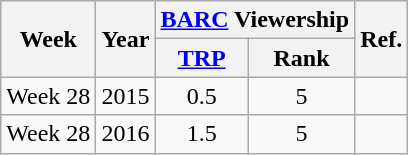<table class="wikitable" style="text-align:center">
<tr>
<th rowspan="2">Week</th>
<th rowspan="2">Year</th>
<th colspan="2"><a href='#'>BARC</a> Viewership</th>
<th rowspan="2">Ref.</th>
</tr>
<tr>
<th><a href='#'>TRP</a></th>
<th>Rank</th>
</tr>
<tr>
<td>Week 28</td>
<td>2015</td>
<td>0.5</td>
<td>5</td>
<td></td>
</tr>
<tr>
<td>Week 28</td>
<td>2016</td>
<td>1.5</td>
<td>5</td>
<td></td>
</tr>
</table>
